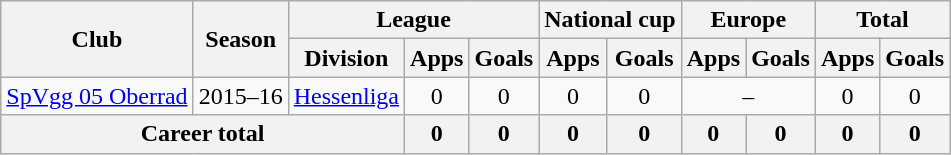<table class="wikitable" style="text-align:center">
<tr>
<th rowspan="2">Club</th>
<th rowspan="2">Season</th>
<th colspan="3">League</th>
<th colspan="2">National cup</th>
<th colspan="2">Europe</th>
<th colspan="2">Total</th>
</tr>
<tr>
<th>Division</th>
<th>Apps</th>
<th>Goals</th>
<th>Apps</th>
<th>Goals</th>
<th>Apps</th>
<th>Goals</th>
<th>Apps</th>
<th>Goals</th>
</tr>
<tr>
<td><a href='#'>SpVgg 05 Oberrad</a></td>
<td>2015–16</td>
<td><a href='#'>Hessenliga</a></td>
<td>0</td>
<td>0</td>
<td>0</td>
<td>0</td>
<td colspan="2">–</td>
<td>0</td>
<td>0</td>
</tr>
<tr>
<th colspan="3">Career total</th>
<th>0</th>
<th>0</th>
<th>0</th>
<th>0</th>
<th>0</th>
<th>0</th>
<th>0</th>
<th>0</th>
</tr>
</table>
